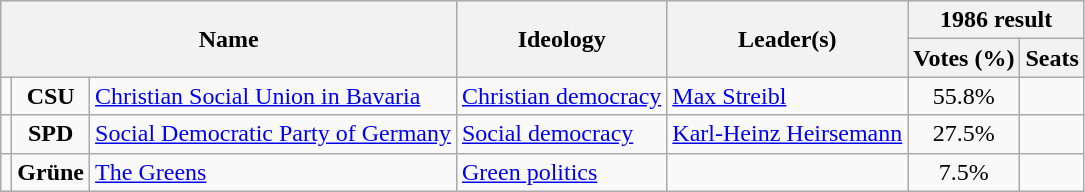<table class="wikitable">
<tr>
<th rowspan=2 colspan=3>Name</th>
<th rowspan=2>Ideology</th>
<th rowspan=2>Leader(s)</th>
<th colspan=2>1986 result</th>
</tr>
<tr>
<th>Votes (%)</th>
<th>Seats</th>
</tr>
<tr>
<td bgcolor=></td>
<td align=center><strong>CSU</strong></td>
<td><a href='#'>Christian Social Union in Bavaria</a><br></td>
<td><a href='#'>Christian democracy</a></td>
<td><a href='#'>Max Streibl</a></td>
<td align=center>55.8%</td>
<td></td>
</tr>
<tr>
<td bgcolor=></td>
<td align=center><strong>SPD</strong></td>
<td><a href='#'>Social Democratic Party of Germany</a><br></td>
<td><a href='#'>Social democracy</a></td>
<td><a href='#'>Karl-Heinz Heirsemann</a></td>
<td align=center>27.5%</td>
<td></td>
</tr>
<tr>
<td bgcolor=></td>
<td align=center><strong>Grüne</strong></td>
<td><a href='#'>The Greens</a><br></td>
<td><a href='#'>Green politics</a></td>
<td></td>
<td align=center>7.5%</td>
<td></td>
</tr>
</table>
